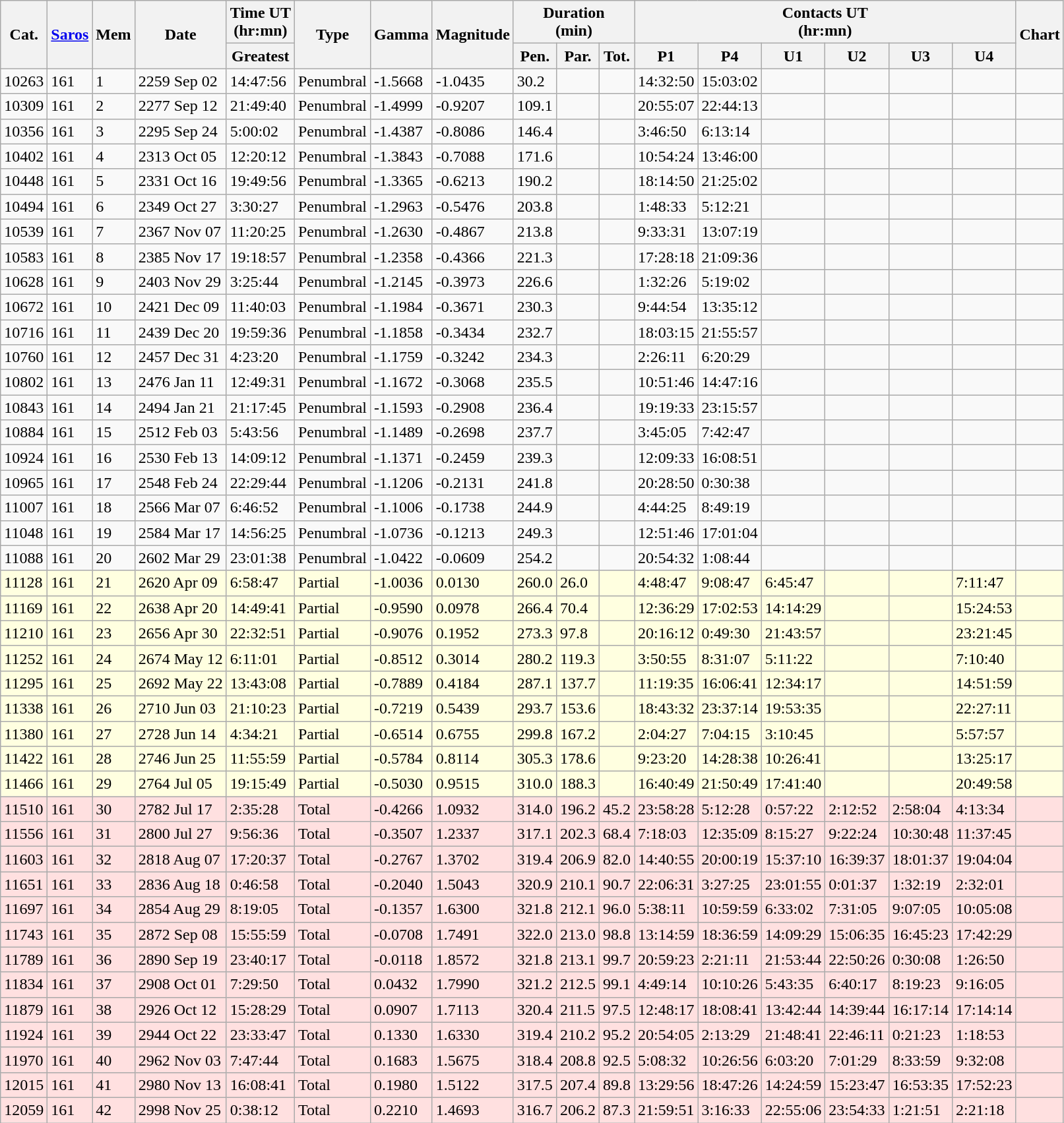<table class=wikitable>
<tr>
<th rowspan=2>Cat.</th>
<th rowspan=2><a href='#'>Saros</a></th>
<th rowspan=2>Mem</th>
<th rowspan=2>Date</th>
<th>Time UT<br>(hr:mn)</th>
<th rowspan=2>Type</th>
<th rowspan=2>Gamma</th>
<th rowspan=2>Magnitude</th>
<th colspan=3>Duration<br>(min)</th>
<th colspan=6>Contacts UT<br>(hr:mn)</th>
<th rowspan=2>Chart</th>
</tr>
<tr>
<th>Greatest</th>
<th>Pen.</th>
<th>Par.</th>
<th>Tot.</th>
<th>P1</th>
<th>P4</th>
<th>U1</th>
<th>U2</th>
<th>U3</th>
<th>U4</th>
</tr>
<tr>
<td>10263</td>
<td>161</td>
<td>1</td>
<td>2259 Sep 02</td>
<td>14:47:56</td>
<td>Penumbral</td>
<td>-1.5668</td>
<td>-1.0435</td>
<td>30.2</td>
<td></td>
<td></td>
<td>14:32:50</td>
<td>15:03:02</td>
<td></td>
<td></td>
<td></td>
<td></td>
<td></td>
</tr>
<tr>
<td>10309</td>
<td>161</td>
<td>2</td>
<td>2277 Sep 12</td>
<td>21:49:40</td>
<td>Penumbral</td>
<td>-1.4999</td>
<td>-0.9207</td>
<td>109.1</td>
<td></td>
<td></td>
<td>20:55:07</td>
<td>22:44:13</td>
<td></td>
<td></td>
<td></td>
<td></td>
<td></td>
</tr>
<tr>
<td>10356</td>
<td>161</td>
<td>3</td>
<td>2295 Sep 24</td>
<td>5:00:02</td>
<td>Penumbral</td>
<td>-1.4387</td>
<td>-0.8086</td>
<td>146.4</td>
<td></td>
<td></td>
<td>3:46:50</td>
<td>6:13:14</td>
<td></td>
<td></td>
<td></td>
<td></td>
<td></td>
</tr>
<tr>
<td>10402</td>
<td>161</td>
<td>4</td>
<td>2313 Oct 05</td>
<td>12:20:12</td>
<td>Penumbral</td>
<td>-1.3843</td>
<td>-0.7088</td>
<td>171.6</td>
<td></td>
<td></td>
<td>10:54:24</td>
<td>13:46:00</td>
<td></td>
<td></td>
<td></td>
<td></td>
<td></td>
</tr>
<tr>
<td>10448</td>
<td>161</td>
<td>5</td>
<td>2331 Oct 16</td>
<td>19:49:56</td>
<td>Penumbral</td>
<td>-1.3365</td>
<td>-0.6213</td>
<td>190.2</td>
<td></td>
<td></td>
<td>18:14:50</td>
<td>21:25:02</td>
<td></td>
<td></td>
<td></td>
<td></td>
<td></td>
</tr>
<tr>
<td>10494</td>
<td>161</td>
<td>6</td>
<td>2349 Oct 27</td>
<td>3:30:27</td>
<td>Penumbral</td>
<td>-1.2963</td>
<td>-0.5476</td>
<td>203.8</td>
<td></td>
<td></td>
<td>1:48:33</td>
<td>5:12:21</td>
<td></td>
<td></td>
<td></td>
<td></td>
<td></td>
</tr>
<tr>
<td>10539</td>
<td>161</td>
<td>7</td>
<td>2367 Nov 07</td>
<td>11:20:25</td>
<td>Penumbral</td>
<td>-1.2630</td>
<td>-0.4867</td>
<td>213.8</td>
<td></td>
<td></td>
<td>9:33:31</td>
<td>13:07:19</td>
<td></td>
<td></td>
<td></td>
<td></td>
<td></td>
</tr>
<tr>
<td>10583</td>
<td>161</td>
<td>8</td>
<td>2385 Nov 17</td>
<td>19:18:57</td>
<td>Penumbral</td>
<td>-1.2358</td>
<td>-0.4366</td>
<td>221.3</td>
<td></td>
<td></td>
<td>17:28:18</td>
<td>21:09:36</td>
<td></td>
<td></td>
<td></td>
<td></td>
<td></td>
</tr>
<tr>
<td>10628</td>
<td>161</td>
<td>9</td>
<td>2403 Nov 29</td>
<td>3:25:44</td>
<td>Penumbral</td>
<td>-1.2145</td>
<td>-0.3973</td>
<td>226.6</td>
<td></td>
<td></td>
<td>1:32:26</td>
<td>5:19:02</td>
<td></td>
<td></td>
<td></td>
<td></td>
<td></td>
</tr>
<tr>
<td>10672</td>
<td>161</td>
<td>10</td>
<td>2421 Dec 09</td>
<td>11:40:03</td>
<td>Penumbral</td>
<td>-1.1984</td>
<td>-0.3671</td>
<td>230.3</td>
<td></td>
<td></td>
<td>9:44:54</td>
<td>13:35:12</td>
<td></td>
<td></td>
<td></td>
<td></td>
<td></td>
</tr>
<tr>
<td>10716</td>
<td>161</td>
<td>11</td>
<td>2439 Dec 20</td>
<td>19:59:36</td>
<td>Penumbral</td>
<td>-1.1858</td>
<td>-0.3434</td>
<td>232.7</td>
<td></td>
<td></td>
<td>18:03:15</td>
<td>21:55:57</td>
<td></td>
<td></td>
<td></td>
<td></td>
<td></td>
</tr>
<tr>
<td>10760</td>
<td>161</td>
<td>12</td>
<td>2457 Dec 31</td>
<td>4:23:20</td>
<td>Penumbral</td>
<td>-1.1759</td>
<td>-0.3242</td>
<td>234.3</td>
<td></td>
<td></td>
<td>2:26:11</td>
<td>6:20:29</td>
<td></td>
<td></td>
<td></td>
<td></td>
<td></td>
</tr>
<tr>
<td>10802</td>
<td>161</td>
<td>13</td>
<td>2476 Jan 11</td>
<td>12:49:31</td>
<td>Penumbral</td>
<td>-1.1672</td>
<td>-0.3068</td>
<td>235.5</td>
<td></td>
<td></td>
<td>10:51:46</td>
<td>14:47:16</td>
<td></td>
<td></td>
<td></td>
<td></td>
<td></td>
</tr>
<tr>
<td>10843</td>
<td>161</td>
<td>14</td>
<td>2494 Jan 21</td>
<td>21:17:45</td>
<td>Penumbral</td>
<td>-1.1593</td>
<td>-0.2908</td>
<td>236.4</td>
<td></td>
<td></td>
<td>19:19:33</td>
<td>23:15:57</td>
<td></td>
<td></td>
<td></td>
<td></td>
<td></td>
</tr>
<tr>
<td>10884</td>
<td>161</td>
<td>15</td>
<td>2512 Feb 03</td>
<td>5:43:56</td>
<td>Penumbral</td>
<td>-1.1489</td>
<td>-0.2698</td>
<td>237.7</td>
<td></td>
<td></td>
<td>3:45:05</td>
<td>7:42:47</td>
<td></td>
<td></td>
<td></td>
<td></td>
<td></td>
</tr>
<tr>
<td>10924</td>
<td>161</td>
<td>16</td>
<td>2530 Feb 13</td>
<td>14:09:12</td>
<td>Penumbral</td>
<td>-1.1371</td>
<td>-0.2459</td>
<td>239.3</td>
<td></td>
<td></td>
<td>12:09:33</td>
<td>16:08:51</td>
<td></td>
<td></td>
<td></td>
<td></td>
<td></td>
</tr>
<tr>
<td>10965</td>
<td>161</td>
<td>17</td>
<td>2548 Feb 24</td>
<td>22:29:44</td>
<td>Penumbral</td>
<td>-1.1206</td>
<td>-0.2131</td>
<td>241.8</td>
<td></td>
<td></td>
<td>20:28:50</td>
<td>0:30:38</td>
<td></td>
<td></td>
<td></td>
<td></td>
<td></td>
</tr>
<tr>
<td>11007</td>
<td>161</td>
<td>18</td>
<td>2566 Mar 07</td>
<td>6:46:52</td>
<td>Penumbral</td>
<td>-1.1006</td>
<td>-0.1738</td>
<td>244.9</td>
<td></td>
<td></td>
<td>4:44:25</td>
<td>8:49:19</td>
<td></td>
<td></td>
<td></td>
<td></td>
<td></td>
</tr>
<tr>
<td>11048</td>
<td>161</td>
<td>19</td>
<td>2584 Mar 17</td>
<td>14:56:25</td>
<td>Penumbral</td>
<td>-1.0736</td>
<td>-0.1213</td>
<td>249.3</td>
<td></td>
<td></td>
<td>12:51:46</td>
<td>17:01:04</td>
<td></td>
<td></td>
<td></td>
<td></td>
<td></td>
</tr>
<tr>
<td>11088</td>
<td>161</td>
<td>20</td>
<td>2602 Mar 29</td>
<td>23:01:38</td>
<td>Penumbral</td>
<td>-1.0422</td>
<td>-0.0609</td>
<td>254.2</td>
<td></td>
<td></td>
<td>20:54:32</td>
<td>1:08:44</td>
<td></td>
<td></td>
<td></td>
<td></td>
<td></td>
</tr>
<tr bgcolor=#ffffe0>
<td>11128</td>
<td>161</td>
<td>21</td>
<td>2620 Apr 09</td>
<td>6:58:47</td>
<td>Partial</td>
<td>-1.0036</td>
<td>0.0130</td>
<td>260.0</td>
<td>26.0</td>
<td></td>
<td>4:48:47</td>
<td>9:08:47</td>
<td>6:45:47</td>
<td></td>
<td></td>
<td>7:11:47</td>
<td></td>
</tr>
<tr bgcolor=#ffffe0>
<td>11169</td>
<td>161</td>
<td>22</td>
<td>2638 Apr 20</td>
<td>14:49:41</td>
<td>Partial</td>
<td>-0.9590</td>
<td>0.0978</td>
<td>266.4</td>
<td>70.4</td>
<td></td>
<td>12:36:29</td>
<td>17:02:53</td>
<td>14:14:29</td>
<td></td>
<td></td>
<td>15:24:53</td>
<td></td>
</tr>
<tr bgcolor=#ffffe0>
<td>11210</td>
<td>161</td>
<td>23</td>
<td>2656 Apr 30</td>
<td>22:32:51</td>
<td>Partial</td>
<td>-0.9076</td>
<td>0.1952</td>
<td>273.3</td>
<td>97.8</td>
<td></td>
<td>20:16:12</td>
<td>0:49:30</td>
<td>21:43:57</td>
<td></td>
<td></td>
<td>23:21:45</td>
<td></td>
</tr>
<tr bgcolor=#ffffe0>
<td>11252</td>
<td>161</td>
<td>24</td>
<td>2674 May 12</td>
<td>6:11:01</td>
<td>Partial</td>
<td>-0.8512</td>
<td>0.3014</td>
<td>280.2</td>
<td>119.3</td>
<td></td>
<td>3:50:55</td>
<td>8:31:07</td>
<td>5:11:22</td>
<td></td>
<td></td>
<td>7:10:40</td>
<td></td>
</tr>
<tr bgcolor=#ffffe0>
<td>11295</td>
<td>161</td>
<td>25</td>
<td>2692 May 22</td>
<td>13:43:08</td>
<td>Partial</td>
<td>-0.7889</td>
<td>0.4184</td>
<td>287.1</td>
<td>137.7</td>
<td></td>
<td>11:19:35</td>
<td>16:06:41</td>
<td>12:34:17</td>
<td></td>
<td></td>
<td>14:51:59</td>
<td></td>
</tr>
<tr bgcolor=#ffffe0>
<td>11338</td>
<td>161</td>
<td>26</td>
<td>2710 Jun 03</td>
<td>21:10:23</td>
<td>Partial</td>
<td>-0.7219</td>
<td>0.5439</td>
<td>293.7</td>
<td>153.6</td>
<td></td>
<td>18:43:32</td>
<td>23:37:14</td>
<td>19:53:35</td>
<td></td>
<td></td>
<td>22:27:11</td>
<td></td>
</tr>
<tr bgcolor=#ffffe0>
<td>11380</td>
<td>161</td>
<td>27</td>
<td>2728 Jun 14</td>
<td>4:34:21</td>
<td>Partial</td>
<td>-0.6514</td>
<td>0.6755</td>
<td>299.8</td>
<td>167.2</td>
<td></td>
<td>2:04:27</td>
<td>7:04:15</td>
<td>3:10:45</td>
<td></td>
<td></td>
<td>5:57:57</td>
<td></td>
</tr>
<tr bgcolor=#ffffe0>
<td>11422</td>
<td>161</td>
<td>28</td>
<td>2746 Jun 25</td>
<td>11:55:59</td>
<td>Partial</td>
<td>-0.5784</td>
<td>0.8114</td>
<td>305.3</td>
<td>178.6</td>
<td></td>
<td>9:23:20</td>
<td>14:28:38</td>
<td>10:26:41</td>
<td></td>
<td></td>
<td>13:25:17</td>
<td></td>
</tr>
<tr bgcolor=#ffffe0>
<td>11466</td>
<td>161</td>
<td>29</td>
<td>2764 Jul 05</td>
<td>19:15:49</td>
<td>Partial</td>
<td>-0.5030</td>
<td>0.9515</td>
<td>310.0</td>
<td>188.3</td>
<td></td>
<td>16:40:49</td>
<td>21:50:49</td>
<td>17:41:40</td>
<td></td>
<td></td>
<td>20:49:58</td>
<td></td>
</tr>
<tr bgcolor=#ffe0e0>
<td>11510</td>
<td>161</td>
<td>30</td>
<td>2782 Jul 17</td>
<td>2:35:28</td>
<td>Total</td>
<td>-0.4266</td>
<td>1.0932</td>
<td>314.0</td>
<td>196.2</td>
<td>45.2</td>
<td>23:58:28</td>
<td>5:12:28</td>
<td>0:57:22</td>
<td>2:12:52</td>
<td>2:58:04</td>
<td>4:13:34</td>
<td></td>
</tr>
<tr bgcolor=#ffe0e0>
<td>11556</td>
<td>161</td>
<td>31</td>
<td>2800 Jul 27</td>
<td>9:56:36</td>
<td>Total</td>
<td>-0.3507</td>
<td>1.2337</td>
<td>317.1</td>
<td>202.3</td>
<td>68.4</td>
<td>7:18:03</td>
<td>12:35:09</td>
<td>8:15:27</td>
<td>9:22:24</td>
<td>10:30:48</td>
<td>11:37:45</td>
<td></td>
</tr>
<tr bgcolor=#ffe0e0>
<td>11603</td>
<td>161</td>
<td>32</td>
<td>2818 Aug 07</td>
<td>17:20:37</td>
<td>Total</td>
<td>-0.2767</td>
<td>1.3702</td>
<td>319.4</td>
<td>206.9</td>
<td>82.0</td>
<td>14:40:55</td>
<td>20:00:19</td>
<td>15:37:10</td>
<td>16:39:37</td>
<td>18:01:37</td>
<td>19:04:04</td>
<td></td>
</tr>
<tr bgcolor=#ffe0e0>
<td>11651</td>
<td>161</td>
<td>33</td>
<td>2836 Aug 18</td>
<td>0:46:58</td>
<td>Total</td>
<td>-0.2040</td>
<td>1.5043</td>
<td>320.9</td>
<td>210.1</td>
<td>90.7</td>
<td>22:06:31</td>
<td>3:27:25</td>
<td>23:01:55</td>
<td>0:01:37</td>
<td>1:32:19</td>
<td>2:32:01</td>
<td></td>
</tr>
<tr bgcolor=#ffe0e0>
<td>11697</td>
<td>161</td>
<td>34</td>
<td>2854 Aug 29</td>
<td>8:19:05</td>
<td>Total</td>
<td>-0.1357</td>
<td>1.6300</td>
<td>321.8</td>
<td>212.1</td>
<td>96.0</td>
<td>5:38:11</td>
<td>10:59:59</td>
<td>6:33:02</td>
<td>7:31:05</td>
<td>9:07:05</td>
<td>10:05:08</td>
<td></td>
</tr>
<tr bgcolor=#ffe0e0>
<td>11743</td>
<td>161</td>
<td>35</td>
<td>2872 Sep 08</td>
<td>15:55:59</td>
<td>Total</td>
<td>-0.0708</td>
<td>1.7491</td>
<td>322.0</td>
<td>213.0</td>
<td>98.8</td>
<td>13:14:59</td>
<td>18:36:59</td>
<td>14:09:29</td>
<td>15:06:35</td>
<td>16:45:23</td>
<td>17:42:29</td>
<td></td>
</tr>
<tr bgcolor=#ffe0e0>
<td>11789</td>
<td>161</td>
<td>36</td>
<td>2890 Sep 19</td>
<td>23:40:17</td>
<td>Total</td>
<td>-0.0118</td>
<td>1.8572</td>
<td>321.8</td>
<td>213.1</td>
<td>99.7</td>
<td>20:59:23</td>
<td>2:21:11</td>
<td>21:53:44</td>
<td>22:50:26</td>
<td>0:30:08</td>
<td>1:26:50</td>
<td></td>
</tr>
<tr bgcolor=#ffe0e0>
<td>11834</td>
<td>161</td>
<td>37</td>
<td>2908 Oct 01</td>
<td>7:29:50</td>
<td>Total</td>
<td>0.0432</td>
<td>1.7990</td>
<td>321.2</td>
<td>212.5</td>
<td>99.1</td>
<td>4:49:14</td>
<td>10:10:26</td>
<td>5:43:35</td>
<td>6:40:17</td>
<td>8:19:23</td>
<td>9:16:05</td>
<td></td>
</tr>
<tr bgcolor=#ffe0e0>
<td>11879</td>
<td>161</td>
<td>38</td>
<td>2926 Oct 12</td>
<td>15:28:29</td>
<td>Total</td>
<td>0.0907</td>
<td>1.7113</td>
<td>320.4</td>
<td>211.5</td>
<td>97.5</td>
<td>12:48:17</td>
<td>18:08:41</td>
<td>13:42:44</td>
<td>14:39:44</td>
<td>16:17:14</td>
<td>17:14:14</td>
<td></td>
</tr>
<tr bgcolor=#ffe0e0>
<td>11924</td>
<td>161</td>
<td>39</td>
<td>2944 Oct 22</td>
<td>23:33:47</td>
<td>Total</td>
<td>0.1330</td>
<td>1.6330</td>
<td>319.4</td>
<td>210.2</td>
<td>95.2</td>
<td>20:54:05</td>
<td>2:13:29</td>
<td>21:48:41</td>
<td>22:46:11</td>
<td>0:21:23</td>
<td>1:18:53</td>
<td></td>
</tr>
<tr bgcolor=#ffe0e0>
<td>11970</td>
<td>161</td>
<td>40</td>
<td>2962 Nov 03</td>
<td>7:47:44</td>
<td>Total</td>
<td>0.1683</td>
<td>1.5675</td>
<td>318.4</td>
<td>208.8</td>
<td>92.5</td>
<td>5:08:32</td>
<td>10:26:56</td>
<td>6:03:20</td>
<td>7:01:29</td>
<td>8:33:59</td>
<td>9:32:08</td>
<td></td>
</tr>
<tr bgcolor=#ffe0e0>
<td>12015</td>
<td>161</td>
<td>41</td>
<td>2980 Nov 13</td>
<td>16:08:41</td>
<td>Total</td>
<td>0.1980</td>
<td>1.5122</td>
<td>317.5</td>
<td>207.4</td>
<td>89.8</td>
<td>13:29:56</td>
<td>18:47:26</td>
<td>14:24:59</td>
<td>15:23:47</td>
<td>16:53:35</td>
<td>17:52:23</td>
<td></td>
</tr>
<tr bgcolor=#ffe0e0>
<td>12059</td>
<td>161</td>
<td>42</td>
<td>2998 Nov 25</td>
<td>0:38:12</td>
<td>Total</td>
<td>0.2210</td>
<td>1.4693</td>
<td>316.7</td>
<td>206.2</td>
<td>87.3</td>
<td>21:59:51</td>
<td>3:16:33</td>
<td>22:55:06</td>
<td>23:54:33</td>
<td>1:21:51</td>
<td>2:21:18</td>
<td></td>
</tr>
</table>
